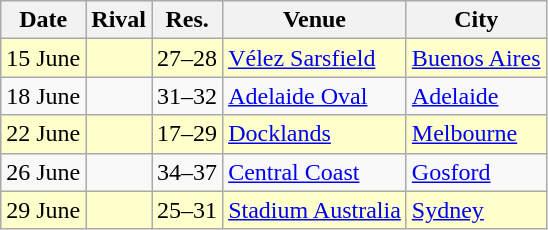<table class=wikitable>
<tr>
<th>Date</th>
<th>Rival</th>
<th>Res.</th>
<th>Venue</th>
<th>City</th>
</tr>
<tr bgcolor=#ffffcc>
<td>15 June</td>
<td></td>
<td align=center>27–28</td>
<td><a href='#'>Vélez Sarsfield</a></td>
<td><a href='#'>Buenos Aires</a></td>
</tr>
<tr>
<td>18 June</td>
<td></td>
<td align=center>31–32</td>
<td><a href='#'>Adelaide Oval</a></td>
<td><a href='#'>Adelaide</a></td>
</tr>
<tr bgcolor=#ffffcc>
<td>22 June</td>
<td></td>
<td align=center>17–29</td>
<td><a href='#'>Docklands</a></td>
<td><a href='#'>Melbourne</a></td>
</tr>
<tr>
<td>26 June</td>
<td></td>
<td align=center>34–37</td>
<td><a href='#'>Central Coast</a></td>
<td><a href='#'>Gosford</a></td>
</tr>
<tr bgcolor=#ffffcc>
<td>29 June</td>
<td></td>
<td align=center>25–31</td>
<td><a href='#'>Stadium Australia</a></td>
<td><a href='#'>Sydney</a></td>
</tr>
</table>
